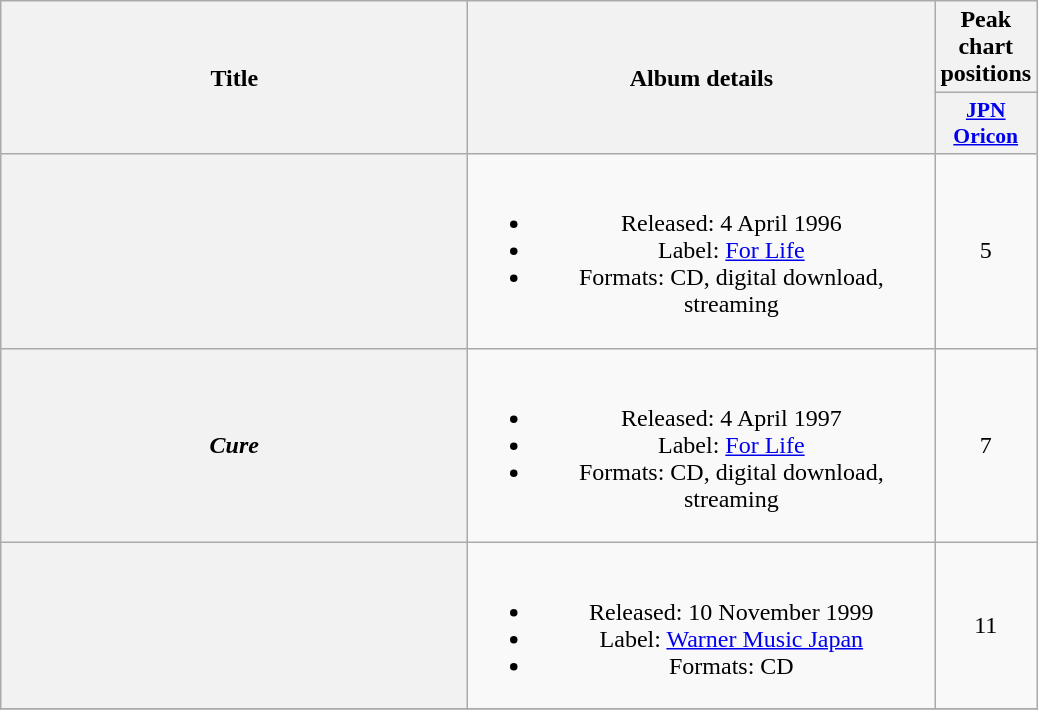<table class="wikitable plainrowheaders" style="text-align:center;">
<tr>
<th scope="col" rowspan="2" style="width:19em;">Title</th>
<th scope="col" rowspan="2" style="width:19em;">Album details</th>
<th scope="col">Peak chart positions</th>
</tr>
<tr>
<th scope="col" style="width:2.9em;font-size:90%;"><a href='#'>JPN<br>Oricon</a><br></th>
</tr>
<tr>
<th scope="row"></th>
<td><br><ul><li>Released: 4 April 1996</li><li>Label: <a href='#'>For Life</a></li><li>Formats: CD, digital download, streaming</li></ul></td>
<td>5</td>
</tr>
<tr>
<th scope="row"><em>Cure</em></th>
<td><br><ul><li>Released: 4 April 1997</li><li>Label: <a href='#'>For Life</a></li><li>Formats: CD, digital download, streaming</li></ul></td>
<td>7</td>
</tr>
<tr>
<th scope="row"></th>
<td><br><ul><li>Released: 10 November 1999</li><li>Label: <a href='#'>Warner Music Japan</a></li><li>Formats: CD</li></ul></td>
<td>11</td>
</tr>
<tr>
</tr>
</table>
